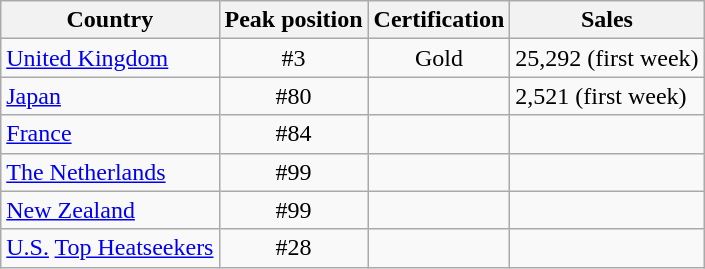<table class="wikitable">
<tr>
<th>Country</th>
<th>Peak position</th>
<th>Certification</th>
<th>Sales</th>
</tr>
<tr>
<td><a href='#'>United Kingdom</a></td>
<td style="text-align:center;">#3</td>
<td style="text-align:center;">Gold </td>
<td>25,292 (first week)</td>
</tr>
<tr>
<td><a href='#'>Japan</a></td>
<td style="text-align:center;">#80</td>
<td></td>
<td>2,521 (first week)</td>
</tr>
<tr>
<td><a href='#'>France</a></td>
<td style="text-align:center;">#84</td>
<td></td>
<td></td>
</tr>
<tr>
<td><a href='#'>The Netherlands</a></td>
<td style="text-align:center;">#99</td>
<td></td>
<td></td>
</tr>
<tr>
<td><a href='#'>New Zealand</a></td>
<td style="text-align:center;">#99</td>
<td></td>
<td></td>
</tr>
<tr>
<td><a href='#'>U.S.</a> <a href='#'>Top Heatseekers</a></td>
<td style="text-align:center;">#28</td>
<td></td>
<td></td>
</tr>
</table>
